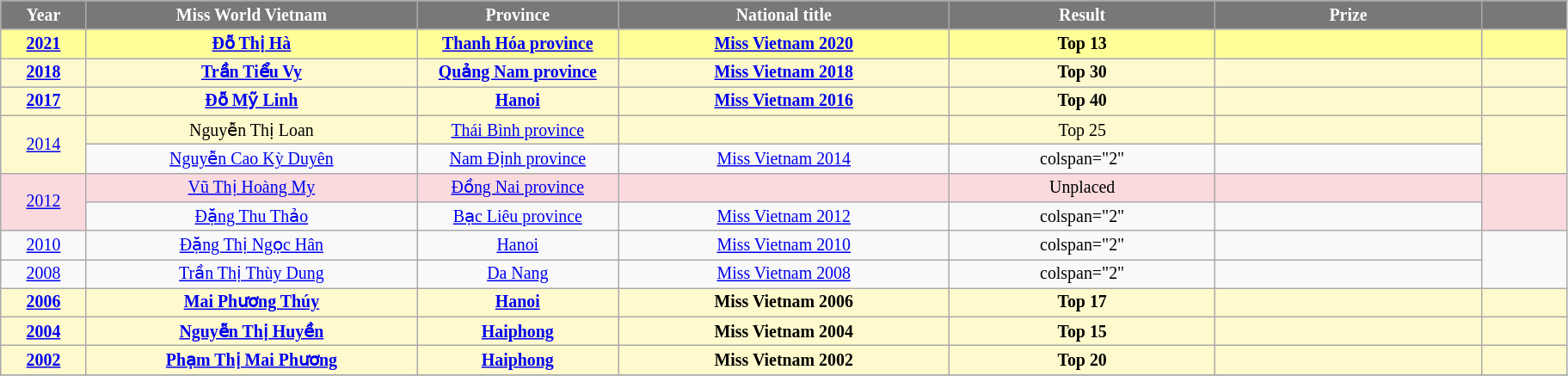<table class="wikitable sortable" style="font-size: 83%; text-align:center">
<tr bgcolor="#787878" colspan=10 align="center">
<th width="60" style="background-color:#787878;color:#FFFFFF;"><span><strong>Year</strong></span></th>
<th width="250" style="background-color:#787878;color:#FFFFFF;"><span><strong>Miss World Vietnam</strong></span></th>
<th width="150" style="background-color:#787878;color:#FFFFFF;"><span><strong>Province</strong></span></th>
<th width="250" style="background-color:#787878;color:#FFFFFF;"><span><strong>National title</strong></span></th>
<th width="200" style="background-color:#787878;color:#FFFFFF;"><span><strong>Result</strong></span></th>
<th width="200" style="background-color:#787878;color:#FFFFFF;"><span><strong>Prize</strong></span></th>
<th width="60" style="background-color:#787878;color:#FFFFFF;"><span><strong></strong></span></th>
</tr>
<tr style="background-color:#FFFF99;">
<td><strong> <a href='#'>2021</a></strong></td>
<td><strong><a href='#'>Đỗ Thị Hà</a></strong></td>
<td><strong><a href='#'>Thanh Hóa province</a></strong></td>
<td><strong><a href='#'>Miss Vietnam 2020</a></strong></td>
<td><strong>Top 13</strong></td>
<td style="background:;"></td>
<td></td>
</tr>
<tr style="background-color:#FFFACD;">
<td><strong> <a href='#'>2018</a></strong></td>
<td><strong><a href='#'>Trần Tiểu Vy</a></strong></td>
<td><a href='#'><strong>Quảng Nam province</strong></a></td>
<td><strong><a href='#'>Miss Vietnam 2018</a></strong></td>
<td><strong>Top 30</strong></td>
<td style="background:;"></td>
<td></td>
</tr>
<tr style="background-color:#FFFACD;">
<td><strong> <a href='#'>2017</a></strong></td>
<td><strong><a href='#'>Đỗ Mỹ Linh</a></strong></td>
<td><strong><a href='#'>Hanoi</a></strong></td>
<td><strong><a href='#'>Miss Vietnam 2016</a></strong></td>
<td><strong>Top 40</strong></td>
<td style="background:;"></td>
<td></td>
</tr>
<tr style="background-color:#FFFACD;">
<td rowspan="2"> <a href='#'>2014</a></td>
<td>Nguyễn Thị Loan</td>
<td><a href='#'>Thái Bình province</a></td>
<td></td>
<td>Top 25</td>
<td style="background:;"></td>
<td rowspan="2"></td>
</tr>
<tr>
<td><a href='#'>Nguyễn Cao Kỳ Duyên</a></td>
<td><a href='#'>Nam Định province</a></td>
<td><a href='#'>Miss Vietnam 2014</a></td>
<td>colspan="2" </td>
</tr>
<tr style="background-color:#FADADD;">
<td rowspan="2"> <a href='#'>2012</a></td>
<td><a href='#'>Vũ Thị Hoàng My</a></td>
<td><a href='#'>Đồng Nai province</a></td>
<td></td>
<td>Unplaced</td>
<td style="background:;"></td>
<td rowspan="2"></td>
</tr>
<tr>
<td><a href='#'>Đặng Thu Thảo</a></td>
<td><a href='#'>Bạc Liêu province</a></td>
<td><a href='#'>Miss Vietnam 2012</a></td>
<td>colspan="2" </td>
</tr>
<tr>
<td> <a href='#'>2010</a></td>
<td><a href='#'>Đặng Thị Ngọc Hân</a></td>
<td><a href='#'>Hanoi</a></td>
<td><a href='#'>Miss Vietnam 2010</a></td>
<td>colspan="2" </td>
<td></td>
</tr>
<tr>
<td> <a href='#'>2008</a></td>
<td><a href='#'>Trần Thị Thùy Dung</a></td>
<td><a href='#'>Da Nang</a></td>
<td><a href='#'>Miss Vietnam 2008</a></td>
<td>colspan="2" </td>
<td></td>
</tr>
<tr style="background-color:#FFFACD;">
<td><strong> <a href='#'>2006</a></strong></td>
<td><strong><a href='#'>Mai Phương Thúy</a></strong></td>
<td><strong><a href='#'>Hanoi</a></strong></td>
<td><strong>Miss Vietnam 2006</strong></td>
<td><strong>Top 17</strong></td>
<td style="background:;"></td>
<td></td>
</tr>
<tr style="background-color:#FFFACD;">
<td><strong> <a href='#'>2004</a></strong></td>
<td><a href='#'><strong>Nguyễn Thị Huyền</strong></a></td>
<td><strong><a href='#'>Haiphong</a></strong></td>
<td><strong>Miss Vietnam 2004</strong></td>
<td><strong>Top 15</strong></td>
<td></td>
<td></td>
</tr>
<tr style="background-color:#FFFACD;">
<td><strong> <a href='#'>2002</a></strong></td>
<td><strong><a href='#'>Phạm Thị Mai Phương</a></strong></td>
<td><a href='#'><strong>Haiphong</strong></a></td>
<td><strong>Miss Vietnam 2002</strong></td>
<td><strong>Top 20</strong></td>
<td></td>
<td></td>
</tr>
<tr>
</tr>
</table>
